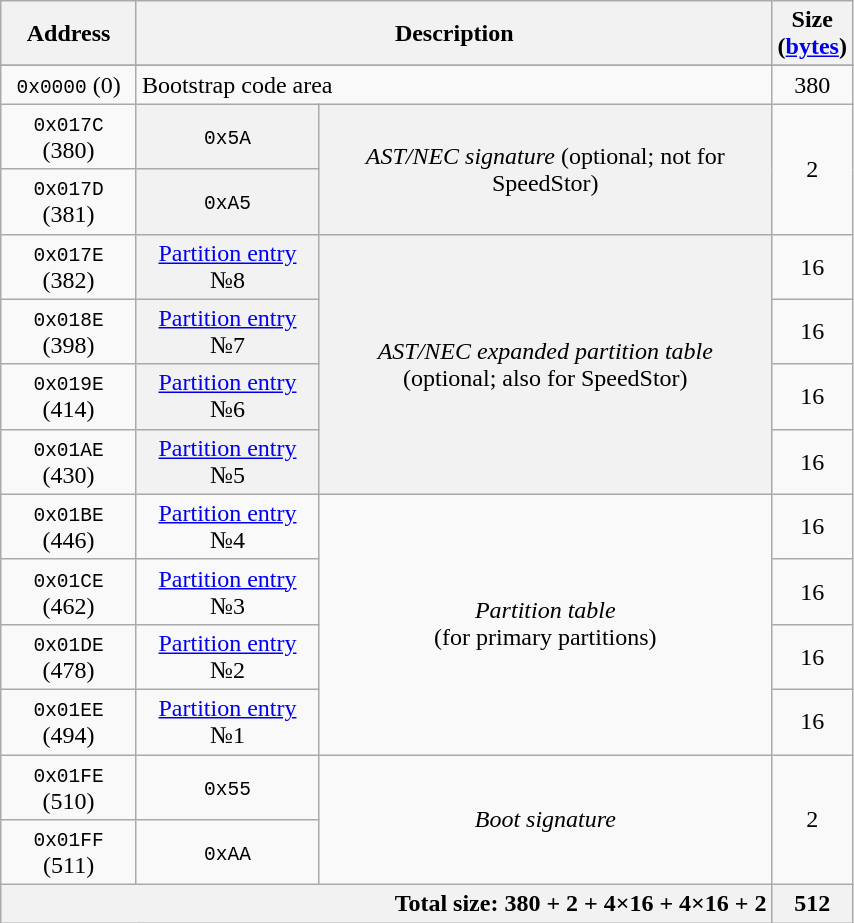<table class="wikitable" style="float:left; width:45%; margin:1em;">
<tr>
<th>Address</th>
<th style="vertical-align:middle" colspan="2">Description</th>
<th style="vertical-align:middle">Size<br>(<a href='#'>bytes</a>)</th>
</tr>
<tr>
</tr>
<tr>
<td style="text-align:center"><code>0x0000</code> (0)</td>
<td colspan="2">Bootstrap code area</td>
<td style="text-align:center">380</td>
</tr>
<tr>
<td style="text-align:center"><code>0x017C</code> (380)</td>
<td style="text-align:center; background:#F2F2F2"><code>0x5A</code></td>
<td rowspan="2" style="vertical-align:middle; text-align:center; background:#F2F2F2"><em>AST/NEC signature</em> (optional; not for SpeedStor)</td>
<td rowspan="2" style="text-align:center">2</td>
</tr>
<tr>
<td style="text-align:center"><code>0x017D</code> (381)</td>
<td style="text-align:center; background:#F2F2F2"><code>0xA5</code></td>
</tr>
<tr>
<td style="text-align:center"><code>0x017E</code> (382)</td>
<td style="text-align:center; background:#F2F2F2"><a href='#'>Partition entry</a> №8</td>
<td rowspan="4" style="vertical-align:middle; text-align:center; background:#F2F2F2"><em>AST/NEC expanded partition table</em><br>(optional; also for SpeedStor)</td>
<td style="text-align:center">16</td>
</tr>
<tr>
<td style="text-align:center"><code>0x018E</code> (398)</td>
<td style="text-align:center; background:#F2F2F2"><a href='#'>Partition entry</a> №7</td>
<td style="text-align:center">16</td>
</tr>
<tr>
<td style="text-align:center"><code>0x019E</code> (414)</td>
<td style="text-align:center; background:#F2F2F2"><a href='#'>Partition entry</a> №6</td>
<td style="text-align:center">16</td>
</tr>
<tr>
<td style="text-align:center"><code>0x01AE</code> (430)</td>
<td style="text-align:center; background:#F2F2F2"><a href='#'>Partition entry</a> №5</td>
<td style="text-align:center">16</td>
</tr>
<tr>
<td style="text-align:center"><code>0x01BE</code> (446)</td>
<td style="text-align:center"><a href='#'>Partition entry</a> №4</td>
<td rowspan="4" style="vertical-align:middle; text-align:center"><em>Partition table</em><br>(for primary partitions)</td>
<td style="text-align:center">16</td>
</tr>
<tr>
<td style="text-align:center"><code>0x01CE</code> (462)</td>
<td style="text-align:center"><a href='#'>Partition entry</a> №3</td>
<td style="text-align:center">16</td>
</tr>
<tr>
<td style="text-align:center"><code>0x01DE</code> (478)</td>
<td style="text-align:center"><a href='#'>Partition entry</a> №2</td>
<td style="text-align:center">16</td>
</tr>
<tr>
<td style="text-align:center"><code>0x01EE</code> (494)</td>
<td style="text-align:center"><a href='#'>Partition entry</a> №1</td>
<td style="text-align:center">16</td>
</tr>
<tr>
<td style="text-align:center"><code>0x01FE</code> (510)</td>
<td style="text-align:center"><code>0x55</code></td>
<td rowspan="2" style="vertical-align:middle; text-align:center"><em>Boot signature</em></td>
<td rowspan="2" style="text-align:center">2</td>
</tr>
<tr>
<td style="text-align:center"><code>0x01FF</code> (511)</td>
<td style="text-align:center"><code>0xAA</code></td>
</tr>
<tr>
<th colspan="3" style="text-align:right;">Total size: 380 + 2 + 4×16 + 4×16 + 2</th>
<th>512</th>
</tr>
</table>
